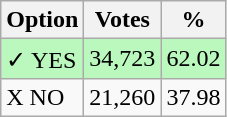<table class="wikitable">
<tr>
<th>Option</th>
<th>Votes</th>
<th>%</th>
</tr>
<tr>
<td style=background:#bbf8be>✓ YES</td>
<td style=background:#bbf8be>34,723</td>
<td style=background:#bbf8be>62.02</td>
</tr>
<tr>
<td>X NO</td>
<td>21,260</td>
<td>37.98</td>
</tr>
</table>
